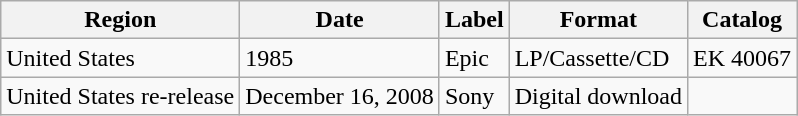<table class="wikitable">
<tr>
<th>Region</th>
<th>Date</th>
<th>Label</th>
<th>Format</th>
<th>Catalog</th>
</tr>
<tr>
<td>United States</td>
<td>1985</td>
<td>Epic</td>
<td>LP/Cassette/CD</td>
<td>EK 40067</td>
</tr>
<tr>
<td>United States re-release</td>
<td>December 16, 2008</td>
<td>Sony</td>
<td>Digital download</td>
<td></td>
</tr>
</table>
